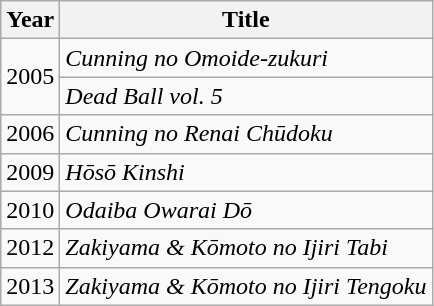<table class="wikitable">
<tr>
<th>Year</th>
<th>Title</th>
</tr>
<tr>
<td rowspan="2">2005</td>
<td><em>Cunning no Omoide-zukuri</em></td>
</tr>
<tr>
<td><em>Dead Ball vol. 5</em></td>
</tr>
<tr>
<td>2006</td>
<td><em>Cunning no Renai Chūdoku</em></td>
</tr>
<tr>
<td>2009</td>
<td><em>Hōsō Kinshi</em></td>
</tr>
<tr>
<td>2010</td>
<td><em>Odaiba Owarai Dō</em></td>
</tr>
<tr>
<td>2012</td>
<td><em>Zakiyama & Kōmoto no Ijiri Tabi</em></td>
</tr>
<tr>
<td>2013</td>
<td><em>Zakiyama & Kōmoto no Ijiri Tengoku</em></td>
</tr>
</table>
